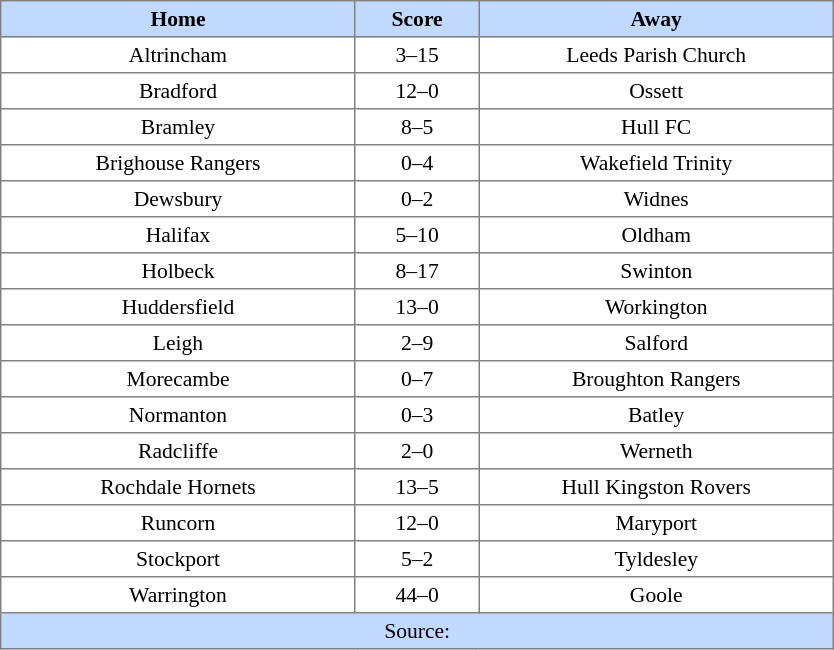<table border=1 style="border-collapse:collapse; font-size:90%; text-align:center"; cellpadding=3 cellspacing=0 width=44%>
<tr bgcolor=#C1D8FF>
<th width=19%>Home</th>
<th width=6%>Score</th>
<th width=19%>Away</th>
</tr>
<tr>
<td>Altrincham</td>
<td>3–15</td>
<td>Leeds Parish Church</td>
</tr>
<tr>
<td>Bradford</td>
<td>12–0</td>
<td>Ossett</td>
</tr>
<tr>
<td>Bramley</td>
<td>8–5</td>
<td>Hull FC</td>
</tr>
<tr>
<td>Brighouse Rangers</td>
<td>0–4</td>
<td>Wakefield Trinity</td>
</tr>
<tr>
<td>Dewsbury</td>
<td>0–2</td>
<td>Widnes</td>
</tr>
<tr>
<td>Halifax</td>
<td>5–10</td>
<td>Oldham</td>
</tr>
<tr>
<td>Holbeck</td>
<td>8–17</td>
<td>Swinton</td>
</tr>
<tr>
<td>Huddersfield</td>
<td>13–0</td>
<td>Workington</td>
</tr>
<tr>
<td>Leigh</td>
<td>2–9</td>
<td>Salford</td>
</tr>
<tr>
<td>Morecambe</td>
<td>0–7</td>
<td>Broughton Rangers</td>
</tr>
<tr>
<td>Normanton</td>
<td>0–3</td>
<td>Batley</td>
</tr>
<tr>
<td>Radcliffe</td>
<td>2–0</td>
<td>Werneth</td>
</tr>
<tr>
<td>Rochdale Hornets</td>
<td>13–5</td>
<td>Hull Kingston Rovers</td>
</tr>
<tr>
<td>Runcorn</td>
<td>12–0</td>
<td>Maryport</td>
</tr>
<tr>
<td>Stockport</td>
<td>5–2</td>
<td>Tyldesley</td>
</tr>
<tr>
<td>Warrington</td>
<td>44–0</td>
<td>Goole</td>
</tr>
<tr bgcolor=#C1D8FF>
<td colspan=3>Source:</td>
</tr>
</table>
